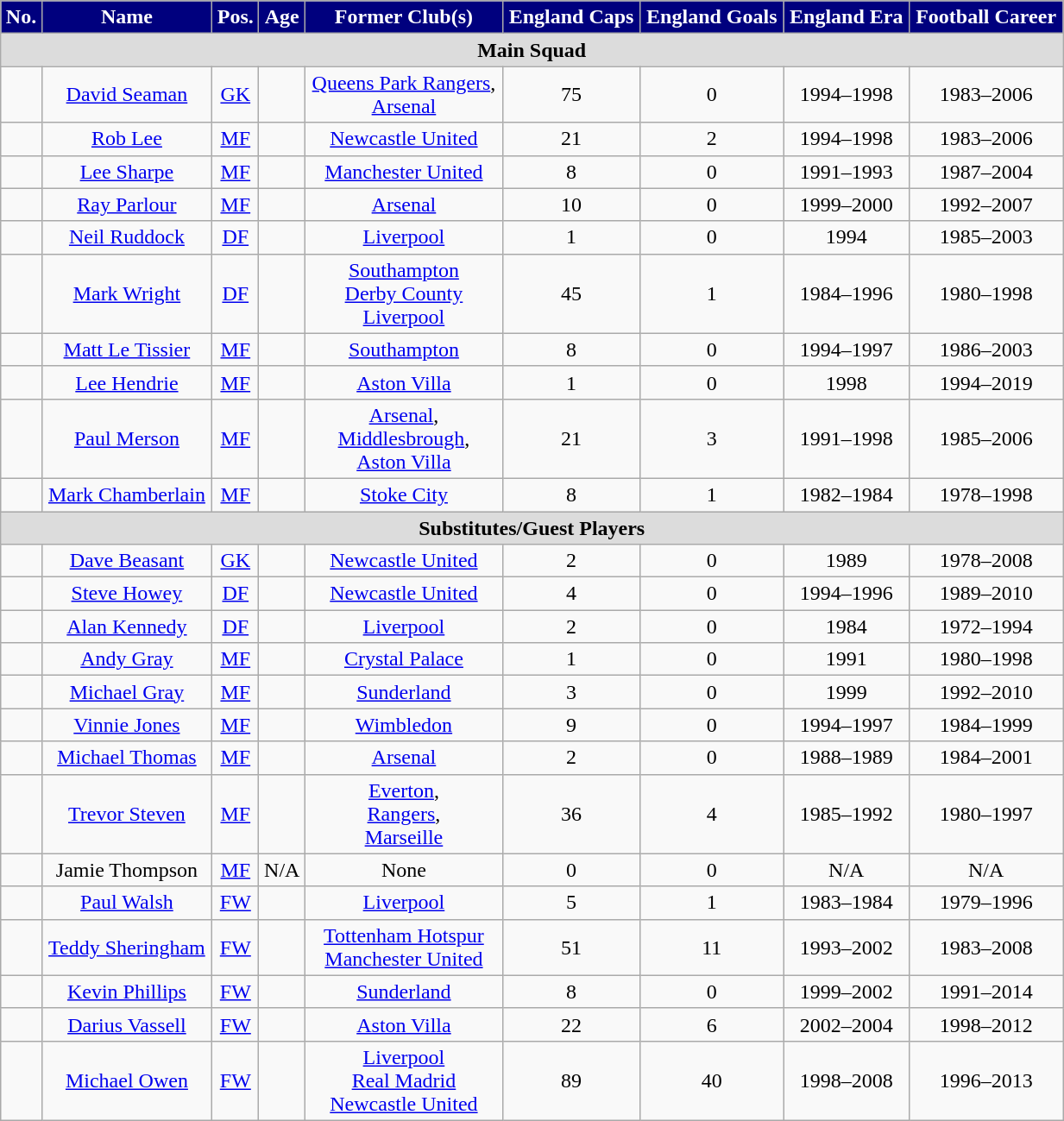<table class="wikitable" style="text-align:center; font-size:100%; width:65%;">
<tr>
<th style="background:#00007e; color:white; text-align:center;">No.</th>
<th style="background:#00007e; color:white; text-align:center;">Name</th>
<th style="background:#00007e; color:white; text-align:center;">Pos.</th>
<th style="background:#00007e; color:white; text-align:center;">Age</th>
<th style="background:#00007e; color:white; text-align:center;">Former Club(s)</th>
<th style="background:#00007e; color:white; text-align:center;">England Caps</th>
<th style="background:#00007e; color:white; text-align:center;">England Goals</th>
<th style="background:#00007e; color:white; text-align:center;">England Era</th>
<th style="background:#00007e; color:white; text-align:center;">Football Career</th>
</tr>
<tr>
<th colspan="9" style="background:#dcdcdc; text-align:center;">Main Squad</th>
</tr>
<tr>
<td></td>
<td><a href='#'>David Seaman</a></td>
<td><a href='#'>GK</a></td>
<td></td>
<td><a href='#'>Queens Park Rangers</a>,<br> <a href='#'>Arsenal</a></td>
<td>75</td>
<td>0</td>
<td>1994–1998</td>
<td>1983–2006</td>
</tr>
<tr>
<td></td>
<td><a href='#'>Rob Lee</a></td>
<td><a href='#'>MF</a></td>
<td></td>
<td> <a href='#'>Newcastle United</a></td>
<td>21</td>
<td>2</td>
<td>1994–1998</td>
<td>1983–2006</td>
</tr>
<tr>
<td></td>
<td><a href='#'>Lee Sharpe</a></td>
<td><a href='#'>MF</a></td>
<td></td>
<td> <a href='#'>Manchester United</a></td>
<td>8</td>
<td>0</td>
<td>1991–1993</td>
<td>1987–2004</td>
</tr>
<tr>
<td></td>
<td><a href='#'>Ray Parlour</a></td>
<td><a href='#'>MF</a></td>
<td></td>
<td> <a href='#'>Arsenal</a></td>
<td>10</td>
<td>0</td>
<td>1999–2000</td>
<td>1992–2007</td>
</tr>
<tr>
<td></td>
<td><a href='#'>Neil Ruddock</a></td>
<td><a href='#'>DF</a></td>
<td></td>
<td> <a href='#'>Liverpool</a></td>
<td>1</td>
<td>0</td>
<td>1994</td>
<td>1985–2003</td>
</tr>
<tr>
<td></td>
<td><a href='#'>Mark Wright</a></td>
<td><a href='#'>DF</a></td>
<td></td>
<td> <a href='#'>Southampton</a><br><a href='#'>Derby County</a><br><a href='#'>Liverpool</a></td>
<td>45</td>
<td>1</td>
<td>1984–1996</td>
<td>1980–1998</td>
</tr>
<tr>
<td></td>
<td><a href='#'>Matt Le Tissier</a></td>
<td><a href='#'>MF</a></td>
<td></td>
<td> <a href='#'>Southampton</a></td>
<td>8</td>
<td>0</td>
<td>1994–1997</td>
<td>1986–2003</td>
</tr>
<tr>
<td></td>
<td><a href='#'>Lee Hendrie</a></td>
<td><a href='#'>MF</a></td>
<td></td>
<td> <a href='#'>Aston Villa</a></td>
<td>1</td>
<td>0</td>
<td>1998</td>
<td>1994–2019</td>
</tr>
<tr>
<td></td>
<td><a href='#'>Paul Merson</a></td>
<td><a href='#'>MF</a></td>
<td></td>
<td> <a href='#'>Arsenal</a>,<br> <a href='#'>Middlesbrough</a>, <br> <a href='#'>Aston Villa</a></td>
<td>21</td>
<td>3</td>
<td>1991–1998</td>
<td>1985–2006</td>
</tr>
<tr>
<td></td>
<td><a href='#'>Mark Chamberlain</a></td>
<td><a href='#'>MF</a></td>
<td></td>
<td>  <a href='#'>Stoke City</a></td>
<td>8</td>
<td>1</td>
<td>1982–1984</td>
<td>1978–1998</td>
</tr>
<tr>
<th colspan="9" style="background:#dcdcdc; text-align:center;">Substitutes/Guest Players</th>
</tr>
<tr>
<td></td>
<td><a href='#'>Dave Beasant</a></td>
<td><a href='#'>GK</a></td>
<td></td>
<td><a href='#'>Newcastle United</a></td>
<td>2</td>
<td>0</td>
<td>1989</td>
<td>1978–2008</td>
</tr>
<tr>
<td></td>
<td><a href='#'>Steve Howey</a></td>
<td><a href='#'>DF</a></td>
<td></td>
<td> <a href='#'>Newcastle United</a></td>
<td>4</td>
<td>0</td>
<td>1994–1996</td>
<td>1989–2010</td>
</tr>
<tr>
<td></td>
<td><a href='#'>Alan Kennedy</a></td>
<td><a href='#'>DF</a></td>
<td></td>
<td> <a href='#'>Liverpool</a></td>
<td>2</td>
<td>0</td>
<td>1984</td>
<td>1972–1994</td>
</tr>
<tr>
<td></td>
<td><a href='#'>Andy Gray</a></td>
<td><a href='#'>MF</a></td>
<td></td>
<td> <a href='#'>Crystal Palace</a></td>
<td>1</td>
<td>0</td>
<td>1991</td>
<td>1980–1998</td>
</tr>
<tr>
<td></td>
<td><a href='#'>Michael Gray</a></td>
<td><a href='#'>MF</a></td>
<td></td>
<td> <a href='#'>Sunderland</a></td>
<td>3</td>
<td>0</td>
<td>1999</td>
<td>1992–2010</td>
</tr>
<tr>
<td></td>
<td> <a href='#'>Vinnie Jones</a></td>
<td><a href='#'>MF</a></td>
<td></td>
<td> <a href='#'>Wimbledon</a></td>
<td>9</td>
<td>0 </td>
<td>1994–1997</td>
<td>1984–1999</td>
</tr>
<tr>
<td></td>
<td><a href='#'>Michael Thomas</a></td>
<td><a href='#'>MF</a></td>
<td></td>
<td> <a href='#'>Arsenal</a></td>
<td>2</td>
<td>0</td>
<td>1988–1989</td>
<td>1984–2001</td>
</tr>
<tr>
<td></td>
<td><a href='#'>Trevor Steven</a></td>
<td><a href='#'>MF</a></td>
<td></td>
<td> <a href='#'>Everton</a>,<br>  <a href='#'>Rangers</a>,<br><a href='#'>Marseille</a></td>
<td>36</td>
<td>4</td>
<td>1985–1992</td>
<td>1980–1997</td>
</tr>
<tr>
<td></td>
<td>Jamie Thompson</td>
<td><a href='#'>MF</a></td>
<td>N/A</td>
<td>None</td>
<td>0</td>
<td>0</td>
<td>N/A</td>
<td>N/A</td>
</tr>
<tr>
<td></td>
<td><a href='#'>Paul Walsh</a></td>
<td><a href='#'>FW</a></td>
<td></td>
<td> <a href='#'>Liverpool</a></td>
<td>5</td>
<td>1</td>
<td>1983–1984</td>
<td>1979–1996</td>
</tr>
<tr>
<td></td>
<td><a href='#'>Teddy Sheringham</a></td>
<td><a href='#'>FW</a></td>
<td></td>
<td> <a href='#'>Tottenham Hotspur</a><br> <a href='#'>Manchester United</a></td>
<td>51</td>
<td>11</td>
<td>1993–2002</td>
<td>1983–2008</td>
</tr>
<tr>
<td></td>
<td><a href='#'>Kevin Phillips</a></td>
<td><a href='#'>FW</a></td>
<td></td>
<td> <a href='#'>Sunderland</a></td>
<td>8</td>
<td>0</td>
<td>1999–2002</td>
<td>1991–2014</td>
</tr>
<tr>
<td></td>
<td><a href='#'>Darius Vassell</a></td>
<td><a href='#'>FW</a></td>
<td></td>
<td> <a href='#'>Aston Villa</a></td>
<td>22</td>
<td>6</td>
<td>2002–2004</td>
<td>1998–2012</td>
</tr>
<tr>
<td></td>
<td><a href='#'>Michael Owen</a></td>
<td><a href='#'>FW</a></td>
<td></td>
<td> <a href='#'>Liverpool</a><br> <a href='#'>Real Madrid</a><br> <a href='#'>Newcastle United</a></td>
<td>89</td>
<td>40</td>
<td>1998–2008</td>
<td>1996–2013</td>
</tr>
</table>
